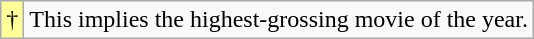<table class="wikitable">
<tr>
<td style="background-color:#FFFF99">†</td>
<td>This implies the highest-grossing movie of the year.</td>
</tr>
</table>
